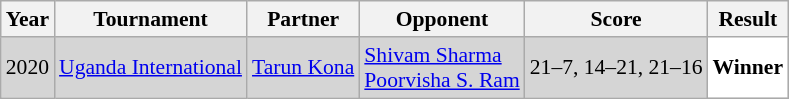<table class="sortable wikitable" style="font-size: 90%;">
<tr>
<th>Year</th>
<th>Tournament</th>
<th>Partner</th>
<th>Opponent</th>
<th>Score</th>
<th>Result</th>
</tr>
<tr style="background:#D5D5D5">
<td align="center">2020</td>
<td align="left"><a href='#'>Uganda International</a></td>
<td align="left"> <a href='#'>Tarun Kona</a></td>
<td align="left"> <a href='#'>Shivam Sharma</a> <br>  <a href='#'>Poorvisha S. Ram</a></td>
<td align="left">21–7, 14–21, 21–16</td>
<td style="text-align:left; background:white"> <strong>Winner</strong></td>
</tr>
</table>
